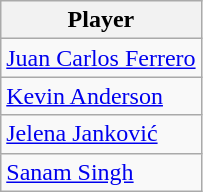<table class="wikitable">
<tr>
<th>Player</th>
</tr>
<tr>
<td> <a href='#'>Juan Carlos Ferrero</a></td>
</tr>
<tr>
<td> <a href='#'>Kevin Anderson</a></td>
</tr>
<tr>
<td> <a href='#'>Jelena Janković</a></td>
</tr>
<tr>
<td> <a href='#'>Sanam Singh</a></td>
</tr>
</table>
